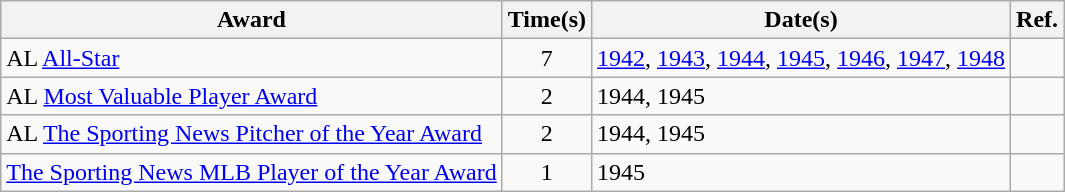<table class="wikitable">
<tr>
<th>Award</th>
<th>Time(s)</th>
<th>Date(s)</th>
<th>Ref.</th>
</tr>
<tr>
<td>AL <a href='#'>All-Star</a></td>
<td align=center>7</td>
<td><a href='#'>1942</a>, <a href='#'>1943</a>, <a href='#'>1944</a>, <a href='#'>1945</a>, <a href='#'>1946</a>, <a href='#'>1947</a>, <a href='#'>1948</a></td>
<td align=center></td>
</tr>
<tr>
<td>AL <a href='#'>Most Valuable Player Award</a></td>
<td align=center>2</td>
<td>1944, 1945</td>
<td align=center></td>
</tr>
<tr>
<td>AL <a href='#'>The Sporting News Pitcher of the Year Award</a></td>
<td align=center>2</td>
<td>1944, 1945</td>
<td align=center></td>
</tr>
<tr>
<td><a href='#'>The Sporting News MLB Player of the Year Award</a></td>
<td align=center>1</td>
<td>1945</td>
<td align=center></td>
</tr>
</table>
